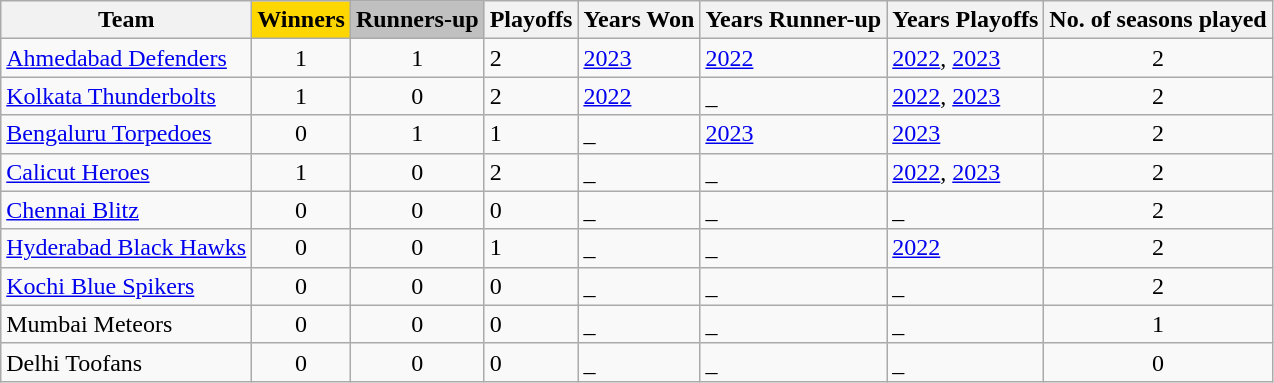<table class="wikitable">
<tr>
<th><strong>Team</strong></th>
<th style="background:gold"><strong>Winners</strong></th>
<th style="background:silver">Runners-up</th>
<th><strong>Playoffs</strong></th>
<th>Years Won</th>
<th>Years Runner-up</th>
<th>Years Playoffs</th>
<th><strong>No. of seasons played</strong></th>
</tr>
<tr>
<td><a href='#'>Ahmedabad Defenders</a></td>
<td align=center>1</td>
<td align=center>1</td>
<td>2</td>
<td><a href='#'>2023</a></td>
<td><a href='#'>2022</a></td>
<td><a href='#'>2022</a>, <a href='#'>2023</a></td>
<td align="center">2</td>
</tr>
<tr>
<td><a href='#'>Kolkata Thunderbolts</a></td>
<td align=center>1</td>
<td align=center>0</td>
<td>2</td>
<td><a href='#'>2022</a></td>
<td>_</td>
<td><a href='#'>2022</a>, <a href='#'>2023</a></td>
<td align="center">2</td>
</tr>
<tr>
<td><a href='#'>Bengaluru Torpedoes</a></td>
<td align=center>0</td>
<td align=center>1</td>
<td>1</td>
<td>_</td>
<td><a href='#'>2023</a></td>
<td><a href='#'>2023</a></td>
<td align="center">2</td>
</tr>
<tr>
<td><a href='#'>Calicut Heroes</a></td>
<td align=center>1</td>
<td align=center>0</td>
<td>2</td>
<td>_</td>
<td>_</td>
<td><a href='#'>2022</a>, <a href='#'>2023</a></td>
<td align="center">2</td>
</tr>
<tr>
<td><a href='#'>Chennai Blitz</a></td>
<td align=center>0</td>
<td align=center>0</td>
<td>0</td>
<td>_</td>
<td>_</td>
<td>_</td>
<td align="center">2</td>
</tr>
<tr>
<td><a href='#'>Hyderabad Black Hawks</a></td>
<td align=center>0</td>
<td align=center>0</td>
<td>1</td>
<td>_</td>
<td>_</td>
<td><a href='#'>2022</a></td>
<td align="center">2</td>
</tr>
<tr>
<td><a href='#'>Kochi Blue Spikers</a></td>
<td align=center>0</td>
<td align=center>0</td>
<td>0</td>
<td>_</td>
<td>_</td>
<td>_</td>
<td align="center">2</td>
</tr>
<tr>
<td>Mumbai Meteors</td>
<td align=center>0</td>
<td align=center>0</td>
<td>0</td>
<td>_</td>
<td>_</td>
<td>_</td>
<td align="center">1</td>
</tr>
<tr>
<td>Delhi Toofans</td>
<td align=center>0</td>
<td align=center>0</td>
<td>0</td>
<td>_</td>
<td>_</td>
<td>_</td>
<td align="center">0</td>
</tr>
</table>
